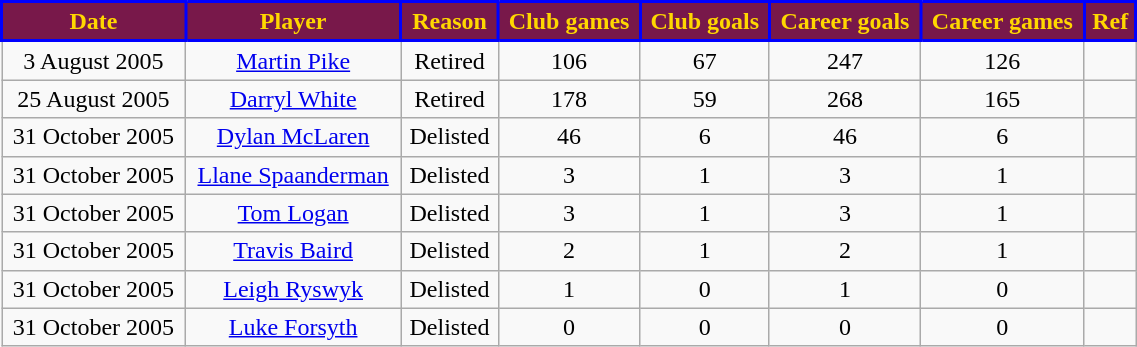<table class="wikitable" style="text-align:center; font-size:100%; width:60%;">
<tr style="color:gold;">
<th style="background:#78184A; border: solid blue 2px;">Date</th>
<th style="background:#78184A; border: solid blue 2px;">Player</th>
<th style="background:#78184A; border: solid blue 2px;">Reason</th>
<th style="background:#78184A; border: solid blue 2px;">Club games</th>
<th style="background:#78184A; border: solid blue 2px;">Club goals</th>
<th style="background:#78184A; border: solid blue 2px;">Career goals</th>
<th style="background:#78184A; border: solid blue 2px;">Career games</th>
<th style="background:#78184A; border: solid blue 2px;">Ref</th>
</tr>
<tr>
<td>3 August 2005</td>
<td><a href='#'>Martin Pike</a></td>
<td>Retired</td>
<td>106</td>
<td>67</td>
<td>247</td>
<td>126</td>
<td></td>
</tr>
<tr>
<td>25 August 2005</td>
<td><a href='#'>Darryl White</a></td>
<td>Retired</td>
<td>178</td>
<td>59</td>
<td>268</td>
<td>165</td>
<td></td>
</tr>
<tr>
<td>31 October 2005</td>
<td><a href='#'>Dylan McLaren</a></td>
<td>Delisted</td>
<td>46</td>
<td>6</td>
<td>46</td>
<td>6</td>
<td></td>
</tr>
<tr>
<td>31 October 2005</td>
<td><a href='#'>Llane Spaanderman</a></td>
<td>Delisted</td>
<td>3</td>
<td>1</td>
<td>3</td>
<td>1</td>
<td></td>
</tr>
<tr>
<td>31 October 2005</td>
<td><a href='#'>Tom Logan</a></td>
<td>Delisted</td>
<td>3</td>
<td>1</td>
<td>3</td>
<td>1</td>
<td></td>
</tr>
<tr>
<td>31 October 2005</td>
<td><a href='#'>Travis Baird</a></td>
<td>Delisted</td>
<td>2</td>
<td>1</td>
<td>2</td>
<td>1</td>
<td></td>
</tr>
<tr>
<td>31 October 2005</td>
<td><a href='#'>Leigh Ryswyk</a></td>
<td>Delisted</td>
<td>1</td>
<td>0</td>
<td>1</td>
<td>0</td>
<td></td>
</tr>
<tr>
<td>31 October 2005</td>
<td><a href='#'>Luke Forsyth</a></td>
<td>Delisted</td>
<td>0</td>
<td>0</td>
<td>0</td>
<td>0</td>
<td></td>
</tr>
</table>
